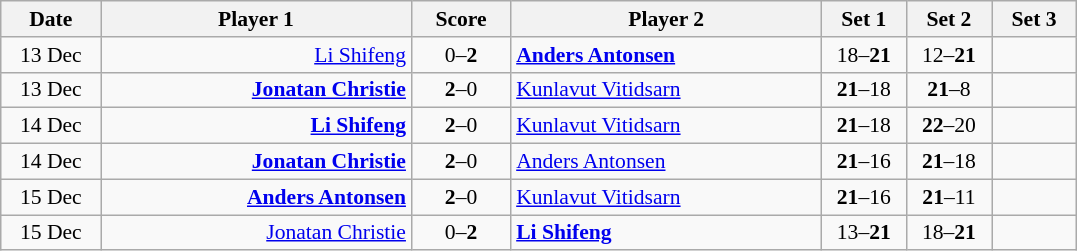<table class="wikitable" style="text-align: center; font-size:90%">
<tr>
<th width="60">Date</th>
<th width="200">Player 1</th>
<th width="60">Score</th>
<th width="200">Player 2</th>
<th width="50">Set 1</th>
<th width="50">Set 2</th>
<th width="50">Set 3</th>
</tr>
<tr>
<td>13 Dec</td>
<td align="right"><a href='#'>Li Shifeng</a> </td>
<td align="center">0–<strong>2</strong></td>
<td align="left"><strong> <a href='#'>Anders Antonsen</a></strong></td>
<td>18–<strong>21</strong></td>
<td>12–<strong>21</strong></td>
<td></td>
</tr>
<tr>
<td>13 Dec</td>
<td align="right"><strong><a href='#'>Jonatan Christie</a> </strong></td>
<td align="center"><strong>2</strong>–0</td>
<td align="left"> <a href='#'>Kunlavut Vitidsarn</a></td>
<td><strong>21</strong>–18</td>
<td><strong>21</strong>–8</td>
<td></td>
</tr>
<tr>
<td>14 Dec</td>
<td align="right"><strong><a href='#'>Li Shifeng</a> </strong></td>
<td align="center"><strong>2</strong>–0</td>
<td align="left"> <a href='#'>Kunlavut Vitidsarn</a></td>
<td><strong>21</strong>–18</td>
<td><strong>22</strong>–20</td>
<td></td>
</tr>
<tr>
<td>14 Dec</td>
<td align="right"><strong><a href='#'>Jonatan Christie</a> </strong></td>
<td align="center"><strong>2</strong>–0</td>
<td align="left"> <a href='#'>Anders Antonsen</a></td>
<td><strong>21</strong>–16</td>
<td><strong>21</strong>–18</td>
<td></td>
</tr>
<tr>
<td>15 Dec</td>
<td align="right"><strong><a href='#'>Anders Antonsen</a> </strong></td>
<td align="center"><strong>2</strong>–0</td>
<td align="left"> <a href='#'>Kunlavut Vitidsarn</a></td>
<td><strong>21</strong>–16</td>
<td><strong>21</strong>–11</td>
<td></td>
</tr>
<tr>
<td>15 Dec</td>
<td align="right"><a href='#'>Jonatan Christie</a> </td>
<td align="center">0–<strong>2</strong></td>
<td align="left"><strong> <a href='#'>Li Shifeng</a></strong></td>
<td>13–<strong>21</strong></td>
<td>18–<strong>21</strong></td>
<td></td>
</tr>
</table>
